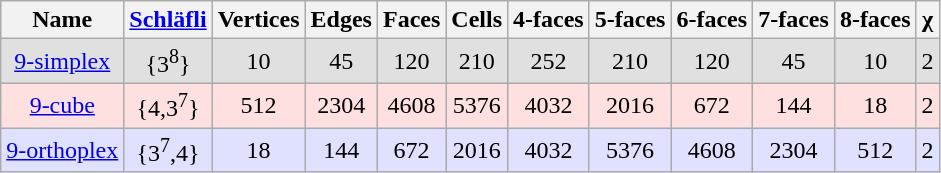<table class=wikitable>
<tr>
<th>Name</th>
<th><a href='#'>Schläfli</a></th>
<th>Vertices</th>
<th>Edges</th>
<th>Faces</th>
<th>Cells</th>
<th>4-faces</th>
<th>5-faces</th>
<th>6-faces</th>
<th>7-faces</th>
<th>8-faces</th>
<th>χ</th>
</tr>
<tr BGCOLOR="#e0e0e0" align=center>
<td><a href='#'>9-simplex</a></td>
<td>{3<sup>8</sup>}</td>
<td>10</td>
<td>45</td>
<td>120</td>
<td>210</td>
<td>252</td>
<td>210</td>
<td>120</td>
<td>45</td>
<td>10</td>
<td>2</td>
</tr>
<tr BGCOLOR="#ffe0e0" align=center>
<td><a href='#'>9-cube</a></td>
<td>{4,3<sup>7</sup>}</td>
<td>512</td>
<td>2304</td>
<td>4608</td>
<td>5376</td>
<td>4032</td>
<td>2016</td>
<td>672</td>
<td>144</td>
<td>18</td>
<td>2</td>
</tr>
<tr BGCOLOR="#e0e0ff" align=center>
<td><a href='#'>9-orthoplex</a></td>
<td>{3<sup>7</sup>,4}</td>
<td>18</td>
<td>144</td>
<td>672</td>
<td>2016</td>
<td>4032</td>
<td>5376</td>
<td>4608</td>
<td>2304</td>
<td>512</td>
<td>2</td>
</tr>
</table>
